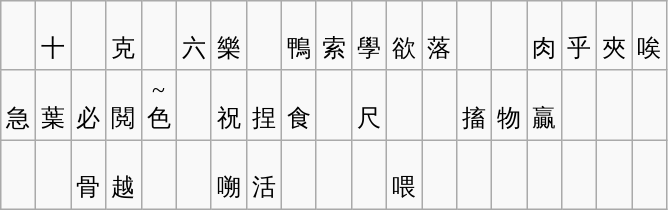<table class="wikitable" style=text-align:center>
<tr>
<td></td>
<td><br>十</td>
<td></td>
<td><br>克</td>
<td></td>
<td><br>六</td>
<td><br>樂</td>
<td></td>
<td><br>鴨</td>
<td><br>索</td>
<td><br>學</td>
<td><br>欲</td>
<td><br>落</td>
<td></td>
<td></td>
<td><br>肉</td>
<td><br>乎</td>
<td><br>夾</td>
<td><br>唉</td>
</tr>
<tr>
<td><br>急</td>
<td><br>葉</td>
<td><br>必</td>
<td><br>閲</td>
<td>~<br>色</td>
<td></td>
<td><br>祝</td>
<td><br>捏</td>
<td><br>食</td>
<td></td>
<td><br>尺</td>
<td></td>
<td></td>
<td><br>搐</td>
<td><br>物</td>
<td><br>贏</td>
<td></td>
<td></td>
<td></td>
</tr>
<tr>
<td></td>
<td></td>
<td><br>骨</td>
<td><br>越</td>
<td></td>
<td></td>
<td><br>嗍</td>
<td><br>活</td>
<td></td>
<td></td>
<td></td>
<td><br>喂</td>
<td></td>
<td></td>
<td></td>
<td></td>
<td></td>
<td></td>
<td></td>
</tr>
</table>
